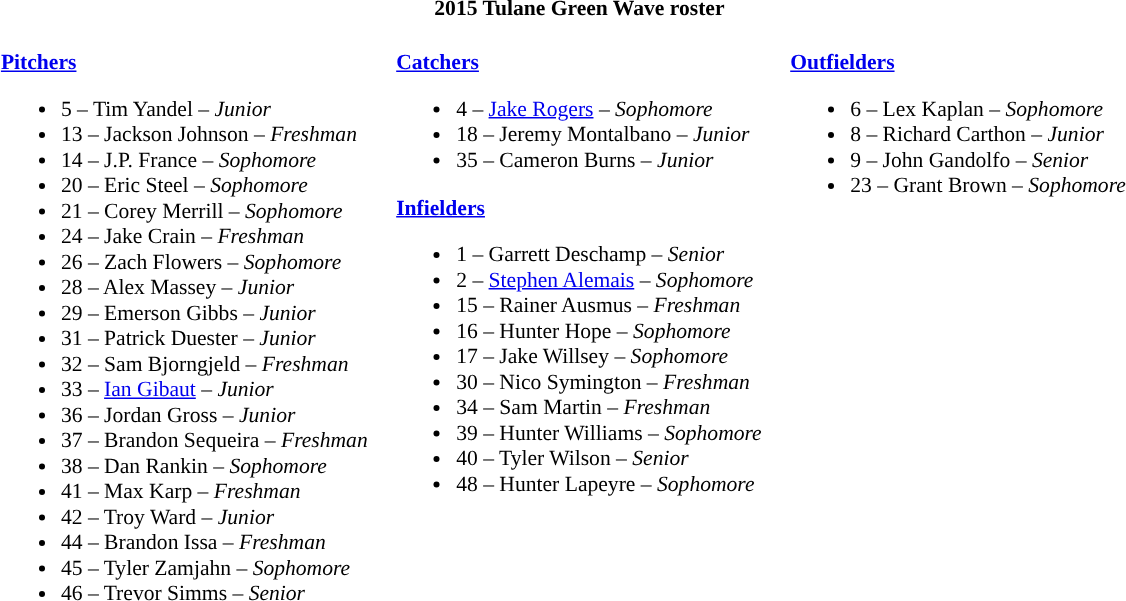<table class="toccolours" style="border-collapse:collapse; font-size:90%;">
<tr>
<th colspan=9>2015 Tulane Green Wave roster</th>
</tr>
<tr>
<td width="03"> </td>
<td valign="top"><br><strong><a href='#'>Pitchers</a></strong><ul><li>5 – Tim Yandel – <em>Junior</em></li><li>13 – Jackson Johnson – <em>Freshman</em></li><li>14 – J.P. France – <em>Sophomore</em></li><li>20 – Eric Steel – <em> Sophomore</em></li><li>21 – Corey Merrill – <em>Sophomore</em></li><li>24 – Jake Crain – <em>Freshman</em></li><li>26 – Zach Flowers – <em>Sophomore</em></li><li>28 – Alex Massey – <em> Junior</em></li><li>29 – Emerson Gibbs – <em>Junior</em></li><li>31 – Patrick Duester – <em>Junior</em></li><li>32 – Sam Bjorngjeld – <em> Freshman</em></li><li>33 – <a href='#'>Ian Gibaut</a> – <em>Junior</em></li><li>36 – Jordan Gross – <em> Junior</em></li><li>37 – Brandon Sequeira – <em>Freshman</em></li><li>38 – Dan Rankin – <em> Sophomore</em></li><li>41 – Max Karp – <em>Freshman</em></li><li>42 – Troy Ward – <em>Junior</em></li><li>44 – Brandon Issa – <em>Freshman</em></li><li>45 – Tyler Zamjahn – <em>Sophomore</em></li><li>46 – Trevor Simms – <em>Senior</em></li></ul></td>
<td width="15"> </td>
<td valign="top"><br><strong><a href='#'>Catchers</a></strong><ul><li>4 – <a href='#'>Jake Rogers</a> – <em>Sophomore</em></li><li>18 – Jeremy Montalbano – <em>Junior</em></li><li>35 – Cameron Burns – <em>Junior</em></li></ul><strong><a href='#'>Infielders</a></strong><ul><li>1 – Garrett Deschamp – <em>Senior</em></li><li>2 – <a href='#'>Stephen Alemais</a> – <em>Sophomore</em></li><li>15 – Rainer Ausmus – <em>Freshman</em></li><li>16 – Hunter Hope – <em>Sophomore</em></li><li>17 – Jake Willsey – <em>Sophomore</em></li><li>30 – Nico Symington – <em>Freshman</em></li><li>34 – Sam Martin – <em>Freshman</em></li><li>39 – Hunter Williams – <em>Sophomore</em></li><li>40 – Tyler Wilson – <em>Senior</em></li><li>48 – Hunter Lapeyre – <em> Sophomore</em></li></ul></td>
<td width="15"> </td>
<td valign="top"><br><strong><a href='#'>Outfielders</a></strong><ul><li>6 – Lex Kaplan – <em>Sophomore</em></li><li>8 – Richard Carthon – <em>Junior</em></li><li>9 – John Gandolfo – <em>Senior</em></li><li>23 – Grant Brown – <em>Sophomore</em></li></ul></td>
<td width="25"> </td>
</tr>
</table>
